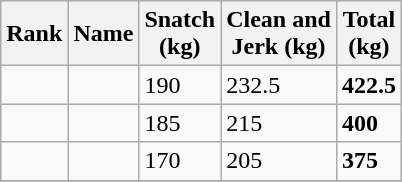<table class="wikitable">
<tr>
<th>Rank</th>
<th>Name</th>
<th>Snatch <br> (kg)</th>
<th>Clean and <br> Jerk (kg)</th>
<th>Total <br> (kg)</th>
</tr>
<tr>
<td align=center></td>
<td></td>
<td>190</td>
<td>232.5</td>
<td><strong>422.5</strong></td>
</tr>
<tr>
<td align=center></td>
<td></td>
<td>185</td>
<td>215</td>
<td><strong>400</strong></td>
</tr>
<tr>
<td align=center></td>
<td></td>
<td>170</td>
<td>205</td>
<td><strong>375</strong></td>
</tr>
<tr>
</tr>
</table>
